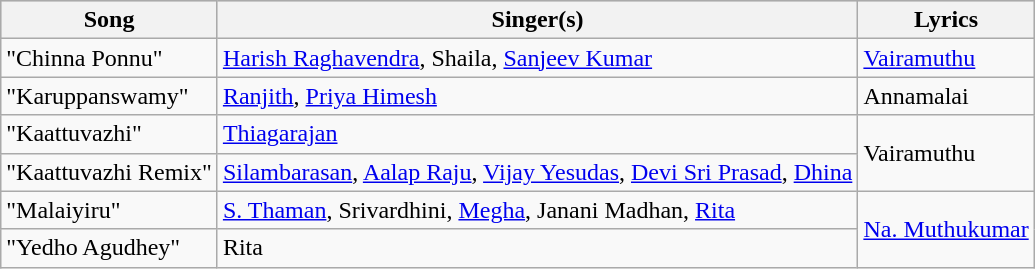<table class="wikitable">
<tr style="background:#ccc; text-align:center;">
<th>Song</th>
<th>Singer(s)</th>
<th>Lyrics</th>
</tr>
<tr>
<td>"Chinna Ponnu"</td>
<td><a href='#'>Harish Raghavendra</a>, Shaila, <a href='#'>Sanjeev Kumar</a></td>
<td><a href='#'>Vairamuthu</a></td>
</tr>
<tr>
<td>"Karuppanswamy"</td>
<td><a href='#'>Ranjith</a>, <a href='#'>Priya Himesh</a></td>
<td>Annamalai</td>
</tr>
<tr>
<td>"Kaattuvazhi"</td>
<td><a href='#'>Thiagarajan</a></td>
<td rowspan='2'>Vairamuthu</td>
</tr>
<tr>
<td>"Kaattuvazhi Remix"</td>
<td><a href='#'>Silambarasan</a>, <a href='#'>Aalap Raju</a>, <a href='#'>Vijay Yesudas</a>, <a href='#'>Devi Sri Prasad</a>, <a href='#'>Dhina</a></td>
</tr>
<tr>
<td>"Malaiyiru"</td>
<td><a href='#'>S. Thaman</a>, Srivardhini, <a href='#'>Megha</a>, Janani Madhan, <a href='#'>Rita</a></td>
<td rowspan=2><a href='#'>Na. Muthukumar</a></td>
</tr>
<tr>
<td>"Yedho Agudhey"</td>
<td>Rita</td>
</tr>
</table>
